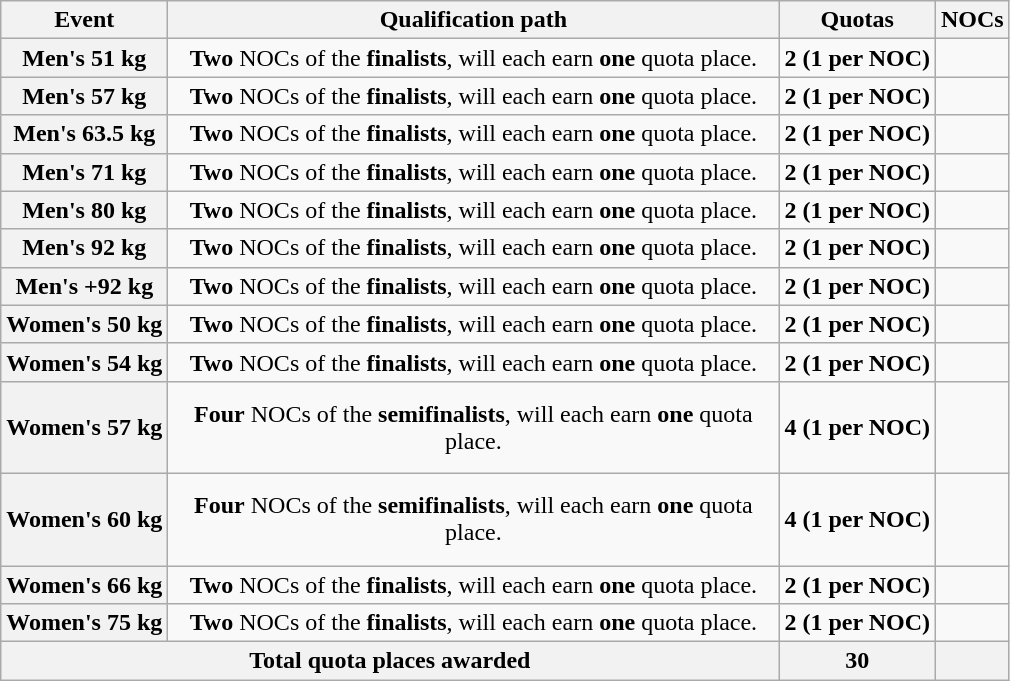<table class="wikitable sortable" align="center">
<tr>
<th>Event</th>
<th width=400>Qualification path</th>
<th>Quotas</th>
<th>NOCs</th>
</tr>
<tr>
<th>Men's 51 kg</th>
<td align=center><strong>Two</strong> NOCs of the <strong>finalists</strong>, will each earn <strong>one</strong> quota place.</td>
<td align=center><strong>2 (1 per NOC)</strong></td>
<td><br></td>
</tr>
<tr>
<th>Men's 57 kg</th>
<td align=center><strong>Two</strong> NOCs of the <strong>finalists</strong>, will each earn <strong>one</strong> quota place.</td>
<td align=center><strong>2 (1 per NOC)</strong></td>
<td><br></td>
</tr>
<tr>
<th>Men's 63.5 kg</th>
<td align=center><strong>Two</strong> NOCs of the <strong>finalists</strong>, will each earn <strong>one</strong> quota place.</td>
<td align=center><strong>2 (1 per NOC)</strong></td>
<td><br></td>
</tr>
<tr>
<th>Men's 71 kg</th>
<td align=center><strong>Two</strong> NOCs of the <strong>finalists</strong>, will each earn <strong>one</strong> quota place.</td>
<td align=center><strong>2 (1 per NOC)</strong></td>
<td><br></td>
</tr>
<tr>
<th>Men's 80 kg</th>
<td align=center><strong>Two</strong> NOCs of the <strong>finalists</strong>, will each earn <strong>one</strong> quota place.</td>
<td align=center><strong>2 (1 per NOC)</strong></td>
<td><br></td>
</tr>
<tr>
<th>Men's 92 kg</th>
<td align=center><strong>Two</strong> NOCs of the <strong>finalists</strong>, will each earn <strong>one</strong> quota place.</td>
<td align=center><strong>2 (1 per NOC)</strong></td>
<td><br></td>
</tr>
<tr>
<th>Men's +92 kg</th>
<td align=center><strong>Two</strong> NOCs of the <strong>finalists</strong>, will each earn <strong>one</strong> quota place.</td>
<td align=center><strong>2 (1 per NOC)</strong></td>
<td><br></td>
</tr>
<tr>
<th>Women's 50 kg</th>
<td align=center><strong>Two</strong> NOCs of the <strong>finalists</strong>, will each earn <strong>one</strong> quota place.</td>
<td align=center><strong>2 (1 per NOC)</strong></td>
<td><br></td>
</tr>
<tr>
<th>Women's 54 kg</th>
<td align=center><strong>Two</strong> NOCs of the <strong>finalists</strong>, will each earn <strong>one</strong> quota place.</td>
<td align=center><strong>2 (1 per NOC)</strong></td>
<td><br></td>
</tr>
<tr>
<th>Women's 57 kg</th>
<td align=center><strong>Four</strong> NOCs of the <strong>semifinalists</strong>, will each earn <strong>one</strong> quota place.</td>
<td align=center><strong>4 (1 per NOC)</strong></td>
<td><br><br><br></td>
</tr>
<tr>
<th>Women's 60 kg</th>
<td align=center><strong>Four</strong> NOCs of the <strong>semifinalists</strong>, will each earn <strong>one</strong> quota place.</td>
<td align=center><strong>4 (1 per NOC)</strong></td>
<td><br><br><br></td>
</tr>
<tr>
<th>Women's 66 kg</th>
<td align=center><strong>Two</strong> NOCs of the <strong>finalists</strong>, will each earn <strong>one</strong> quota place.</td>
<td align=center><strong>2 (1 per NOC)</strong></td>
<td><br></td>
</tr>
<tr>
<th>Women's 75 kg</th>
<td align=center><strong>Two</strong> NOCs of the <strong>finalists</strong>, will each earn <strong>one</strong> quota place.</td>
<td align=center><strong>2 (1 per NOC)</strong></td>
<td><br></td>
</tr>
<tr>
<th colspan="2">Total quota places awarded</th>
<th align=center><strong>30</strong></th>
<th></th>
</tr>
</table>
